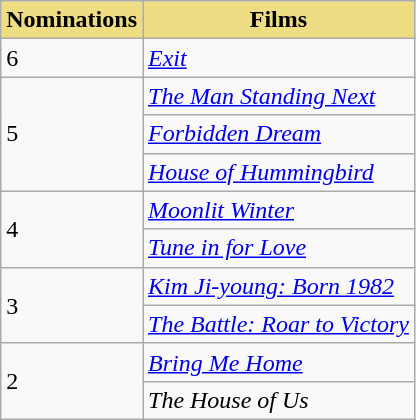<table class="wikitable" align="center">
<tr>
<th style="background:#EEDD82;" align="center">Nominations</th>
<th style="background:#EEDD82;" align="center">Films</th>
</tr>
<tr>
<td>6</td>
<td><a href='#'><em>Exit</em></a></td>
</tr>
<tr>
<td rowspan="3">5</td>
<td><em><a href='#'>The Man Standing Next</a></em></td>
</tr>
<tr>
<td><em><a href='#'>Forbidden Dream</a></em></td>
</tr>
<tr>
<td><em><a href='#'>House of Hummingbird</a></em></td>
</tr>
<tr>
<td rowspan="2">4</td>
<td><em><a href='#'>Moonlit Winter</a></em></td>
</tr>
<tr>
<td><em><a href='#'>Tune in for Love</a></em></td>
</tr>
<tr>
<td rowspan="2">3</td>
<td><em><a href='#'>Kim Ji-young: Born 1982</a></em></td>
</tr>
<tr>
<td><em><a href='#'>The Battle: Roar to Victory</a></em></td>
</tr>
<tr>
<td rowspan="2">2</td>
<td><em><a href='#'>Bring Me Home</a></em></td>
</tr>
<tr>
<td><em>The House of Us</em></td>
</tr>
</table>
